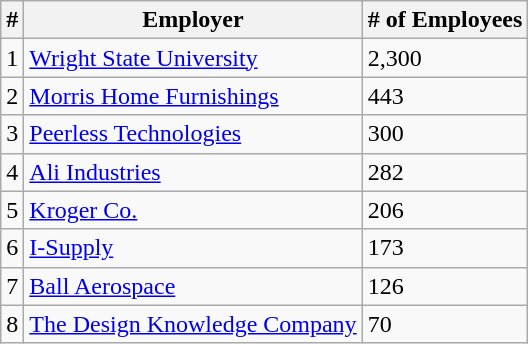<table class="wikitable">
<tr>
<th>#</th>
<th>Employer</th>
<th># of Employees</th>
</tr>
<tr>
<td>1</td>
<td><a href='#'>Wright State University</a></td>
<td>2,300</td>
</tr>
<tr>
<td>2</td>
<td><a href='#'>Morris Home Furnishings</a></td>
<td>443</td>
</tr>
<tr>
<td>3</td>
<td><a href='#'>Peerless Technologies</a></td>
<td>300</td>
</tr>
<tr>
<td>4</td>
<td><a href='#'>Ali Industries</a></td>
<td>282</td>
</tr>
<tr>
<td>5</td>
<td><a href='#'>Kroger Co.</a></td>
<td>206</td>
</tr>
<tr>
<td>6</td>
<td><a href='#'>I-Supply</a></td>
<td>173</td>
</tr>
<tr>
<td>7</td>
<td><a href='#'>Ball Aerospace</a></td>
<td>126</td>
</tr>
<tr>
<td>8</td>
<td><a href='#'>The Design Knowledge Company</a></td>
<td>70</td>
</tr>
</table>
